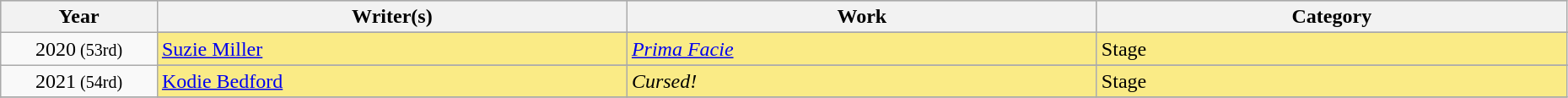<table class="wikitable" style="width:98%;">
<tr style="background:#bebebe;">
<th style="width:10%;">Year</th>
<th style="width:30%;">Writer(s)</th>
<th style="width:30%;">Work</th>
<th style="width:30%;">Category</th>
</tr>
<tr>
<td rowspan=2 style="text-align:center">2020<small> (53rd)</small></td>
</tr>
<tr style="background:#FAEB86"|>
<td><a href='#'>Suzie Miller</a></td>
<td><em><a href='#'>Prima Facie</a></em></td>
<td>Stage</td>
</tr>
<tr>
<td rowspan=2 style="text-align:center">2021<small> (54rd)</small></td>
</tr>
<tr style="background:#FAEB86"|>
<td><a href='#'>Kodie Bedford</a></td>
<td><em>Cursed!</em></td>
<td>Stage</td>
</tr>
<tr>
</tr>
</table>
